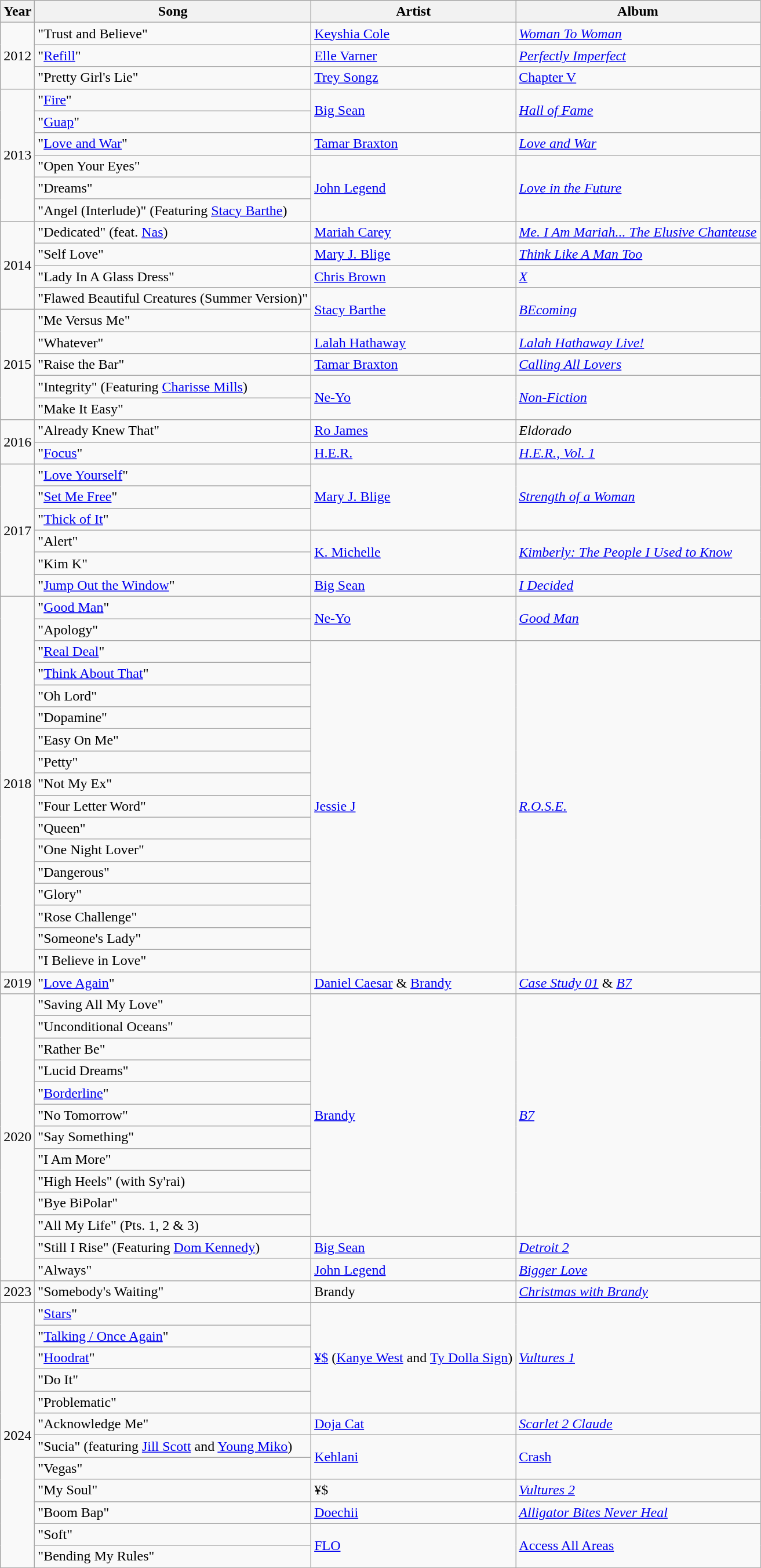<table class="wikitable">
<tr>
<th align="center">Year</th>
<th align="center">Song</th>
<th align="center">Artist</th>
<th align="center">Album</th>
</tr>
<tr>
<td rowspan="3">2012</td>
<td>"Trust and Believe"</td>
<td><a href='#'>Keyshia Cole</a></td>
<td><em><a href='#'>Woman To Woman</a></em></td>
</tr>
<tr>
<td>"<a href='#'>Refill</a>"</td>
<td><a href='#'>Elle Varner</a></td>
<td><em><a href='#'>Perfectly Imperfect</a></em></td>
</tr>
<tr>
<td>"Pretty Girl's Lie"</td>
<td><a href='#'>Trey Songz</a></td>
<td><a href='#'>Chapter V</a></td>
</tr>
<tr>
<td rowspan="6">2013</td>
<td>"<a href='#'>Fire</a>"</td>
<td rowspan="2"><a href='#'>Big Sean</a></td>
<td rowspan="2"><em><a href='#'>Hall of Fame</a></em></td>
</tr>
<tr>
<td>"<a href='#'>Guap</a>"</td>
</tr>
<tr>
<td>"<a href='#'>Love and War</a>"</td>
<td rowspan="1"><a href='#'>Tamar Braxton</a></td>
<td rowspan="1"><em><a href='#'>Love and War</a></em></td>
</tr>
<tr>
<td>"Open Your Eyes"</td>
<td rowspan="3"><a href='#'>John Legend</a></td>
<td rowspan="3"><em><a href='#'>Love in the Future</a></em></td>
</tr>
<tr>
<td>"Dreams"</td>
</tr>
<tr>
<td>"Angel (Interlude)" (Featuring <a href='#'>Stacy Barthe</a>)</td>
</tr>
<tr>
<td rowspan="4">2014</td>
<td>"Dedicated" (feat. <a href='#'>Nas</a>)</td>
<td><a href='#'>Mariah Carey</a></td>
<td><em><a href='#'>Me. I Am Mariah... The Elusive Chanteuse</a></em></td>
</tr>
<tr>
<td>"Self Love"</td>
<td><a href='#'>Mary J. Blige</a></td>
<td><a href='#'><em>Think Like A Man Too</em></a></td>
</tr>
<tr>
<td>"Lady In A Glass Dress"</td>
<td><a href='#'>Chris Brown</a></td>
<td><a href='#'><em>X</em></a></td>
</tr>
<tr>
<td>"Flawed Beautiful Creatures (Summer Version)"</td>
<td rowspan="2"><a href='#'>Stacy Barthe</a></td>
<td rowspan="2"><em><a href='#'>BEcoming</a></em></td>
</tr>
<tr>
<td rowspan="5">2015</td>
<td>"Me Versus Me"</td>
</tr>
<tr>
<td>"Whatever"</td>
<td><a href='#'>Lalah Hathaway</a></td>
<td><em><a href='#'>Lalah Hathaway Live!</a></em></td>
</tr>
<tr>
<td>"Raise the Bar"</td>
<td><a href='#'>Tamar Braxton</a></td>
<td><em><a href='#'>Calling All Lovers</a></em></td>
</tr>
<tr>
<td>"Integrity" (Featuring <a href='#'>Charisse Mills</a>)</td>
<td rowspan="2"><a href='#'>Ne-Yo</a></td>
<td rowspan="2"><em><a href='#'>Non-Fiction</a></em></td>
</tr>
<tr>
<td>"Make It Easy"</td>
</tr>
<tr>
<td rowspan="2">2016</td>
<td>"Already Knew That"</td>
<td><a href='#'>Ro James</a></td>
<td><em>Eldorado</em></td>
</tr>
<tr>
<td>"<a href='#'>Focus</a>"</td>
<td><a href='#'>H.E.R.</a></td>
<td><em><a href='#'>H.E.R., Vol. 1</a></em></td>
</tr>
<tr>
<td rowspan="6">2017</td>
<td>"<a href='#'>Love Yourself</a>"</td>
<td rowspan="3"><a href='#'>Mary J. Blige</a></td>
<td rowspan="3"><em><a href='#'>Strength of a Woman</a></em></td>
</tr>
<tr>
<td>"<a href='#'>Set Me Free</a>"</td>
</tr>
<tr>
<td>"<a href='#'>Thick of It</a>"</td>
</tr>
<tr>
<td>"Alert"</td>
<td rowspan="2"><a href='#'>K. Michelle</a></td>
<td rowspan="2"><em><a href='#'>Kimberly: The People I Used to Know</a></em></td>
</tr>
<tr>
<td>"Kim K"</td>
</tr>
<tr>
<td>"<a href='#'>Jump Out the Window</a>"</td>
<td><a href='#'>Big Sean</a></td>
<td><em><a href='#'>I Decided</a></em></td>
</tr>
<tr>
<td rowspan="17">2018</td>
<td>"<a href='#'>Good Man</a>"</td>
<td rowspan="2"><a href='#'>Ne-Yo</a></td>
<td rowspan="2"><em><a href='#'>Good Man</a></em></td>
</tr>
<tr>
<td>"Apology"</td>
</tr>
<tr>
<td>"<a href='#'>Real Deal</a>"</td>
<td rowspan="15"><a href='#'>Jessie J</a></td>
<td rowspan="15"><em><a href='#'>R.O.S.E.</a></em></td>
</tr>
<tr>
<td>"<a href='#'>Think About That</a>"</td>
</tr>
<tr>
<td>"Oh Lord"</td>
</tr>
<tr>
<td>"Dopamine"</td>
</tr>
<tr>
<td>"Easy On Me"</td>
</tr>
<tr>
<td>"Petty"</td>
</tr>
<tr>
<td>"Not My Ex"</td>
</tr>
<tr>
<td>"Four Letter Word"</td>
</tr>
<tr>
<td>"Queen"</td>
</tr>
<tr>
<td>"One Night Lover"</td>
</tr>
<tr>
<td>"Dangerous"</td>
</tr>
<tr>
<td>"Glory"</td>
</tr>
<tr>
<td>"Rose Challenge"</td>
</tr>
<tr>
<td>"Someone's Lady"</td>
</tr>
<tr>
<td>"I Believe in Love"</td>
</tr>
<tr>
<td>2019</td>
<td>"<a href='#'>Love Again</a>"</td>
<td><a href='#'>Daniel Caesar</a> & <a href='#'>Brandy</a></td>
<td><em><a href='#'>Case Study 01</a></em> & <em><a href='#'>B7</a></em></td>
</tr>
<tr>
<td rowspan="13">2020</td>
<td>"Saving All My Love"</td>
<td rowspan="11"><a href='#'>Brandy</a></td>
<td rowspan="11"><em><a href='#'>B7</a></em></td>
</tr>
<tr>
<td>"Unconditional Oceans"</td>
</tr>
<tr>
<td>"Rather Be"</td>
</tr>
<tr>
<td>"Lucid Dreams"</td>
</tr>
<tr>
<td>"<a href='#'>Borderline</a>"</td>
</tr>
<tr>
<td>"No Tomorrow"</td>
</tr>
<tr>
<td>"Say Something"</td>
</tr>
<tr>
<td>"I Am More"</td>
</tr>
<tr>
<td>"High Heels" (with Sy'rai)</td>
</tr>
<tr>
<td>"Bye BiPolar"</td>
</tr>
<tr>
<td>"All My Life" (Pts. 1, 2 & 3)</td>
</tr>
<tr>
<td>"Still I Rise" (Featuring <a href='#'>Dom Kennedy</a>)</td>
<td><a href='#'>Big Sean</a></td>
<td><em><a href='#'>Detroit 2</a></em></td>
</tr>
<tr>
<td>"Always"</td>
<td><a href='#'>John Legend</a></td>
<td><em><a href='#'>Bigger Love</a></em></td>
</tr>
<tr>
<td>2023</td>
<td>"Somebody's Waiting"</td>
<td>Brandy</td>
<td><em><a href='#'>Christmas with Brandy</a></em></td>
</tr>
<tr>
</tr>
<tr>
<td rowspan="12">2024</td>
<td>"<a href='#'>Stars</a>"</td>
<td rowspan="5"><a href='#'>¥$</a> (<a href='#'>Kanye West</a> and <a href='#'>Ty Dolla Sign</a>)</td>
<td rowspan="5"><em><a href='#'>Vultures 1</a></em></td>
</tr>
<tr>
<td>"<a href='#'>Talking / Once Again</a>"</td>
</tr>
<tr>
<td>"<a href='#'>Hoodrat</a>"</td>
</tr>
<tr>
<td>"Do It"</td>
</tr>
<tr>
<td>"Problematic"</td>
</tr>
<tr>
<td>"Acknowledge Me"</td>
<td><a href='#'>Doja Cat</a></td>
<td><em><a href='#'>Scarlet 2 Claude</a></em></td>
</tr>
<tr>
<td>"Sucia" (featuring <a href='#'>Jill Scott</a> and <a href='#'>Young Miko</a>)</td>
<td rowspan="2"><a href='#'>Kehlani</a></td>
<td rowspan="2"><a href='#'>Crash</a></td>
</tr>
<tr>
<td>"Vegas"</td>
</tr>
<tr>
<td>"My Soul"</td>
<td>¥$</td>
<td><em><a href='#'>Vultures 2</a></em></td>
</tr>
<tr>
<td>"Boom Bap"</td>
<td><a href='#'>Doechii</a></td>
<td><em><a href='#'>Alligator Bites Never Heal</a></em></td>
</tr>
<tr>
<td>"Soft"</td>
<td rowspan="2"><a href='#'>FLO</a></td>
<td rowspan="2"><a href='#'>Access All Areas</a></td>
</tr>
<tr>
<td>"Bending My Rules"</td>
</tr>
</table>
